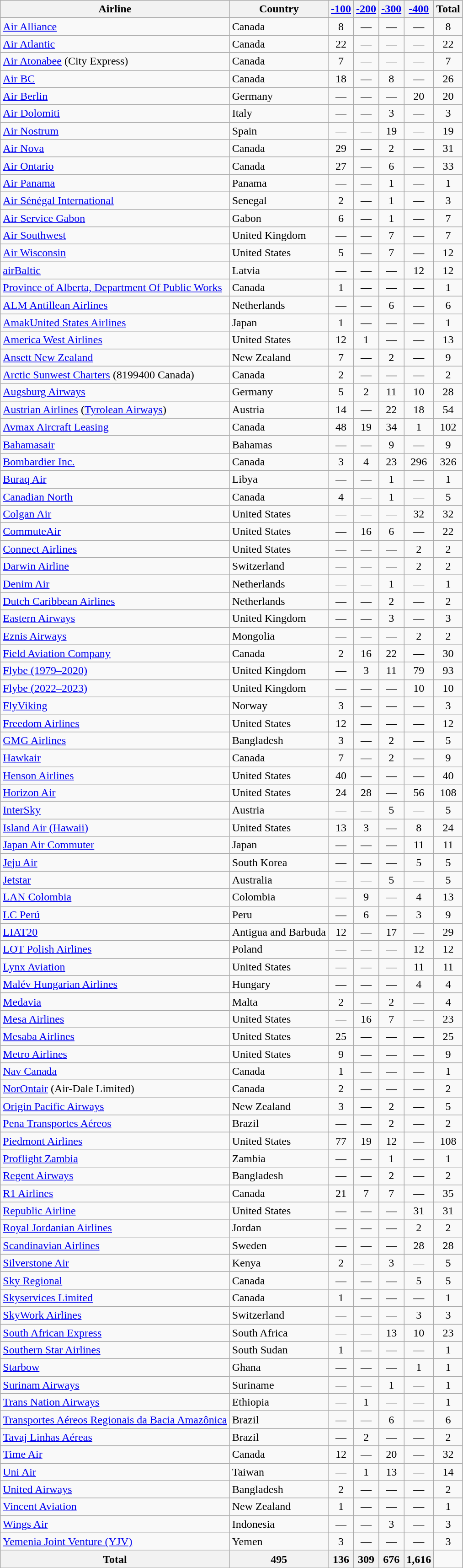<table class="wikitable sortable" style="text-align:center;">
<tr>
<th>Airline</th>
<th>Country</th>
<th data-sort-type="number"><a href='#'>-100</a></th>
<th data-sort-type="number"><a href='#'>-200</a></th>
<th data-sort-type="number"><a href='#'>-300</a></th>
<th data-sort-type="number"><a href='#'>-400</a></th>
<th data-sort-type="number">Total</th>
</tr>
<tr>
<td align=left><a href='#'>Air Alliance</a></td>
<td align=left>Canada</td>
<td>8</td>
<td>—</td>
<td>—</td>
<td>—</td>
<td>8</td>
</tr>
<tr>
<td align=left><a href='#'>Air Atlantic</a></td>
<td align=left>Canada</td>
<td>22</td>
<td>—</td>
<td>—</td>
<td>—</td>
<td>22</td>
</tr>
<tr>
<td align=left><a href='#'>Air Atonabee</a> (City Express)</td>
<td align=left>Canada</td>
<td>7</td>
<td>—</td>
<td>—</td>
<td>—</td>
<td>7</td>
</tr>
<tr>
<td align=left><a href='#'>Air BC</a></td>
<td align=left>Canada</td>
<td>18</td>
<td>—</td>
<td>8</td>
<td>—</td>
<td>26</td>
</tr>
<tr>
<td align=left><a href='#'>Air Berlin</a></td>
<td align=left>Germany</td>
<td>—</td>
<td>—</td>
<td>—</td>
<td>20</td>
<td>20</td>
</tr>
<tr>
<td align=left><a href='#'>Air Dolomiti</a></td>
<td align=left>Italy</td>
<td>—</td>
<td>—</td>
<td>3</td>
<td>—</td>
<td>3</td>
</tr>
<tr>
<td align=left><a href='#'>Air Nostrum</a></td>
<td align=left>Spain</td>
<td>—</td>
<td>—</td>
<td>19</td>
<td>—</td>
<td>19</td>
</tr>
<tr>
<td align=left><a href='#'>Air Nova</a></td>
<td align=left>Canada</td>
<td>29</td>
<td>—</td>
<td>2</td>
<td>—</td>
<td>31</td>
</tr>
<tr>
<td align=left><a href='#'>Air Ontario</a></td>
<td align=left>Canada</td>
<td>27</td>
<td>—</td>
<td>6</td>
<td>—</td>
<td>33</td>
</tr>
<tr>
<td align=left><a href='#'>Air Panama</a></td>
<td align=left>Panama</td>
<td>—</td>
<td>—</td>
<td>1</td>
<td>—</td>
<td>1</td>
</tr>
<tr>
<td align=left><a href='#'>Air Sénégal International</a></td>
<td align=left>Senegal</td>
<td>2</td>
<td>—</td>
<td>1</td>
<td>—</td>
<td>3</td>
</tr>
<tr>
<td align=left><a href='#'>Air Service Gabon</a></td>
<td align=left>Gabon</td>
<td>6</td>
<td>—</td>
<td>1</td>
<td>—</td>
<td>7</td>
</tr>
<tr>
<td align=left><a href='#'>Air Southwest</a></td>
<td align=left>United Kingdom</td>
<td>—</td>
<td>—</td>
<td>7</td>
<td>—</td>
<td>7</td>
</tr>
<tr>
<td align=left><a href='#'>Air Wisconsin</a></td>
<td align=left>United States</td>
<td>5</td>
<td>—</td>
<td>7</td>
<td>—</td>
<td>12</td>
</tr>
<tr>
<td align=left><a href='#'>airBaltic</a></td>
<td align=left>Latvia</td>
<td>—</td>
<td>—</td>
<td>—</td>
<td>12</td>
<td>12</td>
</tr>
<tr>
<td align=left><a href='#'>Province of Alberta, Department Of Public Works</a></td>
<td align=left>Canada</td>
<td>1</td>
<td>—</td>
<td>—</td>
<td>—</td>
<td>1</td>
</tr>
<tr>
<td align=left><a href='#'>ALM Antillean Airlines</a></td>
<td align=left>Netherlands</td>
<td>—</td>
<td>—</td>
<td>6</td>
<td>—</td>
<td>6</td>
</tr>
<tr>
<td align=left><a href='#'>AmakUnited States Airlines</a></td>
<td align=left>Japan</td>
<td>1</td>
<td>—</td>
<td>—</td>
<td>—</td>
<td>1</td>
</tr>
<tr>
<td align=left><a href='#'>America West Airlines</a></td>
<td align=left>United States</td>
<td>12</td>
<td>1</td>
<td>—</td>
<td>—</td>
<td>13</td>
</tr>
<tr>
<td align=left><a href='#'>Ansett New Zealand</a></td>
<td align=left>New Zealand</td>
<td>7</td>
<td>—</td>
<td>2</td>
<td>—</td>
<td>9</td>
</tr>
<tr>
<td align=left><a href='#'>Arctic Sunwest Charters</a> (8199400 Canada)</td>
<td align=left>Canada</td>
<td>2</td>
<td>—</td>
<td>—</td>
<td>—</td>
<td>2</td>
</tr>
<tr>
<td align=left><a href='#'>Augsburg Airways</a></td>
<td align=left>Germany</td>
<td>5</td>
<td>2</td>
<td>11</td>
<td>10</td>
<td>28</td>
</tr>
<tr>
<td align=left><a href='#'>Austrian Airlines</a> (<a href='#'>Tyrolean Airways</a>)</td>
<td align=left>Austria</td>
<td>14</td>
<td>—</td>
<td>22</td>
<td>18</td>
<td>54</td>
</tr>
<tr>
<td align=left><a href='#'>Avmax Aircraft Leasing</a></td>
<td align=left>Canada</td>
<td>48</td>
<td>19</td>
<td>34</td>
<td>1</td>
<td>102</td>
</tr>
<tr>
<td align=left><a href='#'>Bahamasair</a></td>
<td align=left>Bahamas</td>
<td>—</td>
<td>—</td>
<td>9</td>
<td>—</td>
<td>9</td>
</tr>
<tr>
<td align=left><a href='#'>Bombardier Inc.</a></td>
<td align=left>Canada</td>
<td>3</td>
<td>4</td>
<td>23</td>
<td>296</td>
<td>326</td>
</tr>
<tr>
<td align=left><a href='#'>Buraq Air</a></td>
<td align=left>Libya</td>
<td>—</td>
<td>—</td>
<td>1</td>
<td>—</td>
<td>1</td>
</tr>
<tr>
<td align=left><a href='#'>Canadian North</a></td>
<td align=left>Canada</td>
<td>4</td>
<td>—</td>
<td>1</td>
<td>—</td>
<td>5</td>
</tr>
<tr>
<td align=left><a href='#'>Colgan Air</a></td>
<td align=left>United States</td>
<td>—</td>
<td>—</td>
<td>—</td>
<td>32</td>
<td>32</td>
</tr>
<tr>
<td align=left><a href='#'>CommuteAir</a></td>
<td align=left>United States</td>
<td>—</td>
<td>16</td>
<td>6</td>
<td>—</td>
<td>22</td>
</tr>
<tr>
<td align=left><a href='#'>Connect Airlines</a></td>
<td align=left>United States</td>
<td>—</td>
<td>—</td>
<td>—</td>
<td>2</td>
<td>2</td>
</tr>
<tr>
<td align=left><a href='#'>Darwin Airline</a></td>
<td align=left>Switzerland</td>
<td>—</td>
<td>—</td>
<td>—</td>
<td>2</td>
<td>2</td>
</tr>
<tr>
<td align=left><a href='#'>Denim Air</a></td>
<td align=left>Netherlands</td>
<td>—</td>
<td>—</td>
<td>1</td>
<td>—</td>
<td>1</td>
</tr>
<tr>
<td align=left><a href='#'>Dutch Caribbean Airlines</a></td>
<td align=left>Netherlands</td>
<td>—</td>
<td>—</td>
<td>2</td>
<td>—</td>
<td>2</td>
</tr>
<tr>
<td align=left><a href='#'>Eastern Airways</a></td>
<td align=left>United Kingdom</td>
<td>—</td>
<td>—</td>
<td>3</td>
<td>—</td>
<td>3</td>
</tr>
<tr>
<td align=left><a href='#'>Eznis Airways</a></td>
<td align=left>Mongolia</td>
<td>—</td>
<td>—</td>
<td>—</td>
<td>2</td>
<td>2</td>
</tr>
<tr>
<td align=left><a href='#'>Field Aviation Company</a></td>
<td align="left">Canada</td>
<td>2</td>
<td>16</td>
<td>22</td>
<td>—</td>
<td>30</td>
</tr>
<tr>
<td align=left><a href='#'>Flybe (1979–2020)</a></td>
<td align=left>United Kingdom</td>
<td>—</td>
<td>3</td>
<td>11</td>
<td>79</td>
<td>93</td>
</tr>
<tr>
<td align=left><a href='#'>Flybe (2022–2023)</a></td>
<td align=left>United Kingdom</td>
<td>—</td>
<td>—</td>
<td>—</td>
<td>10</td>
<td>10</td>
</tr>
<tr>
<td align=left><a href='#'>FlyViking</a></td>
<td align=left>Norway</td>
<td>3</td>
<td>—</td>
<td>—</td>
<td>—</td>
<td>3</td>
</tr>
<tr>
<td align=left><a href='#'>Freedom Airlines</a></td>
<td align=left>United States</td>
<td>12</td>
<td>—</td>
<td>—</td>
<td>—</td>
<td>12</td>
</tr>
<tr>
<td align=left><a href='#'>GMG Airlines</a></td>
<td align=left>Bangladesh</td>
<td>3</td>
<td>—</td>
<td>2</td>
<td>—</td>
<td>5</td>
</tr>
<tr>
<td align=left><a href='#'>Hawkair</a></td>
<td align=left>Canada</td>
<td>7</td>
<td>—</td>
<td>2</td>
<td>—</td>
<td>9</td>
</tr>
<tr>
<td align=left><a href='#'>Henson Airlines</a></td>
<td align=left>United States</td>
<td>40</td>
<td>—</td>
<td>—</td>
<td>—</td>
<td>40</td>
</tr>
<tr>
<td align=left><a href='#'>Horizon Air</a></td>
<td align=left>United States</td>
<td>24</td>
<td>28</td>
<td>—</td>
<td>56</td>
<td>108</td>
</tr>
<tr>
<td align=left><a href='#'>InterSky</a></td>
<td align=left>Austria</td>
<td>—</td>
<td>—</td>
<td>5</td>
<td>—</td>
<td>5</td>
</tr>
<tr>
<td align=left><a href='#'>Island Air (Hawaii)</a></td>
<td align=left>United States</td>
<td>13</td>
<td>3</td>
<td>—</td>
<td>8</td>
<td>24</td>
</tr>
<tr>
<td align=left><a href='#'>Japan Air Commuter</a></td>
<td align=left>Japan</td>
<td>—</td>
<td>—</td>
<td>—</td>
<td>11</td>
<td>11</td>
</tr>
<tr>
<td align=left><a href='#'>Jeju Air</a></td>
<td align=left>South Korea</td>
<td>—</td>
<td>—</td>
<td>—</td>
<td>5</td>
<td>5</td>
</tr>
<tr>
<td align=left><a href='#'>Jetstar</a></td>
<td align=left>Australia</td>
<td>—</td>
<td>—</td>
<td>5</td>
<td>—</td>
<td>5</td>
</tr>
<tr>
<td align=left><a href='#'>LAN Colombia</a></td>
<td align=left>Colombia</td>
<td>—</td>
<td>9</td>
<td>—</td>
<td>4</td>
<td>13</td>
</tr>
<tr>
<td align=left><a href='#'>LC Perú</a></td>
<td align=left>Peru</td>
<td>—</td>
<td>6</td>
<td>—</td>
<td>3</td>
<td>9</td>
</tr>
<tr>
<td align=left><a href='#'>LIAT20</a></td>
<td align=left>Antigua and Barbuda</td>
<td>12</td>
<td>—</td>
<td>17</td>
<td>—</td>
<td>29</td>
</tr>
<tr>
<td align=left><a href='#'>LOT Polish Airlines</a></td>
<td align=left>Poland</td>
<td>—</td>
<td>—</td>
<td>—</td>
<td>12</td>
<td>12</td>
</tr>
<tr>
<td align=left><a href='#'>Lynx Aviation</a></td>
<td align=left>United States</td>
<td>—</td>
<td>—</td>
<td>—</td>
<td>11</td>
<td>11</td>
</tr>
<tr>
<td align=left><a href='#'>Malév Hungarian Airlines</a></td>
<td align=left>Hungary</td>
<td>—</td>
<td>—</td>
<td>—</td>
<td>4</td>
<td>4</td>
</tr>
<tr>
<td align=left><a href='#'>Medavia</a></td>
<td align="left">Malta</td>
<td>2</td>
<td>—</td>
<td>2</td>
<td>—</td>
<td>4</td>
</tr>
<tr>
<td align=left><a href='#'>Mesa Airlines</a></td>
<td align=left>United States</td>
<td>—</td>
<td>16</td>
<td>7</td>
<td>—</td>
<td>23</td>
</tr>
<tr>
<td align=left><a href='#'>Mesaba Airlines</a></td>
<td align=left>United States</td>
<td>25</td>
<td>—</td>
<td>—</td>
<td>—</td>
<td>25</td>
</tr>
<tr>
<td align=left><a href='#'>Metro Airlines</a></td>
<td align=left>United States</td>
<td>9</td>
<td>—</td>
<td>—</td>
<td>—</td>
<td>9</td>
</tr>
<tr>
<td align=left><a href='#'>Nav Canada</a></td>
<td align=left>Canada</td>
<td>1</td>
<td>—</td>
<td>—</td>
<td>—</td>
<td>1</td>
</tr>
<tr>
<td align=left><a href='#'>NorOntair</a> (Air-Dale Limited)</td>
<td align=left>Canada</td>
<td>2</td>
<td>—</td>
<td>—</td>
<td>—</td>
<td>2</td>
</tr>
<tr>
<td align=left><a href='#'>Origin Pacific Airways</a></td>
<td align=left>New Zealand</td>
<td>3</td>
<td>—</td>
<td>2</td>
<td>—</td>
<td>5</td>
</tr>
<tr>
<td align=left><a href='#'>Pena Transportes Aéreos</a></td>
<td align=left>Brazil</td>
<td>—</td>
<td>—</td>
<td>2</td>
<td>—</td>
<td>2</td>
</tr>
<tr>
<td align=left><a href='#'>Piedmont Airlines</a></td>
<td align=left>United States</td>
<td>77</td>
<td>19</td>
<td>12</td>
<td>—</td>
<td>108</td>
</tr>
<tr>
<td align=left><a href='#'>Proflight Zambia</a></td>
<td align="left">Zambia</td>
<td>—</td>
<td>—</td>
<td>1</td>
<td>—</td>
<td>1</td>
</tr>
<tr>
<td align=left><a href='#'>Regent Airways</a></td>
<td align=left>Bangladesh</td>
<td>—</td>
<td>—</td>
<td>2</td>
<td>—</td>
<td>2</td>
</tr>
<tr>
<td align=left><a href='#'>R1 Airlines</a></td>
<td align=left>Canada</td>
<td>21</td>
<td>7</td>
<td>7</td>
<td>—</td>
<td>35</td>
</tr>
<tr>
<td align=left><a href='#'>Republic Airline</a></td>
<td align=left>United States</td>
<td>—</td>
<td>—</td>
<td>—</td>
<td>31</td>
<td>31</td>
</tr>
<tr>
<td align=left><a href='#'>Royal Jordanian Airlines</a></td>
<td align=left>Jordan</td>
<td>—</td>
<td>—</td>
<td>—</td>
<td>2</td>
<td>2</td>
</tr>
<tr>
<td align=left><a href='#'>Scandinavian Airlines</a></td>
<td align=left>Sweden</td>
<td>—</td>
<td>—</td>
<td>—</td>
<td>28</td>
<td>28</td>
</tr>
<tr>
<td align=left><a href='#'>Silverstone Air</a></td>
<td align=left>Kenya</td>
<td>2</td>
<td>—</td>
<td>3</td>
<td>—</td>
<td>5</td>
</tr>
<tr>
<td align=left><a href='#'>Sky Regional</a></td>
<td align=left>Canada</td>
<td>—</td>
<td>—</td>
<td>—</td>
<td>5</td>
<td>5</td>
</tr>
<tr>
<td align=left><a href='#'>Skyservices Limited</a></td>
<td align=left>Canada</td>
<td>1</td>
<td>—</td>
<td>—</td>
<td>—</td>
<td>1</td>
</tr>
<tr>
<td align=left><a href='#'>SkyWork Airlines</a></td>
<td align=left>Switzerland</td>
<td>—</td>
<td>—</td>
<td>—</td>
<td>3</td>
<td>3</td>
</tr>
<tr>
<td align=left><a href='#'>South African Express</a></td>
<td align=left>South Africa</td>
<td>—</td>
<td>—</td>
<td>13</td>
<td>10</td>
<td>23</td>
</tr>
<tr>
<td align=left><a href='#'>Southern Star Airlines</a></td>
<td align=left>South Sudan</td>
<td>1</td>
<td>—</td>
<td>—</td>
<td>—</td>
<td>1</td>
</tr>
<tr>
<td align=left><a href='#'>Starbow</a></td>
<td align=left>Ghana</td>
<td>—</td>
<td>—</td>
<td>—</td>
<td>1</td>
<td>1</td>
</tr>
<tr>
<td align=left><a href='#'>Surinam Airways</a></td>
<td align=left>Suriname</td>
<td>—</td>
<td>—</td>
<td>1</td>
<td>—</td>
<td>1</td>
</tr>
<tr>
<td align=left><a href='#'>Trans Nation Airways</a></td>
<td align="left">Ethiopia</td>
<td>—</td>
<td>1</td>
<td>—</td>
<td>—</td>
<td>1</td>
</tr>
<tr>
<td align=left><a href='#'>Transportes Aéreos Regionais da Bacia Amazônica</a></td>
<td align=left>Brazil</td>
<td>—</td>
<td>—</td>
<td>6</td>
<td>—</td>
<td>6</td>
</tr>
<tr>
<td align=left><a href='#'>Tavaj Linhas Aéreas</a></td>
<td align=left>Brazil</td>
<td>—</td>
<td>2</td>
<td>—</td>
<td>—</td>
<td>2</td>
</tr>
<tr>
<td align=left><a href='#'>Time Air</a></td>
<td align=left>Canada</td>
<td>12</td>
<td>—</td>
<td>20</td>
<td>—</td>
<td>32</td>
</tr>
<tr>
<td align=left><a href='#'>Uni Air</a></td>
<td align=left>Taiwan</td>
<td>—</td>
<td>1</td>
<td>13</td>
<td>—</td>
<td>14</td>
</tr>
<tr>
<td align=left><a href='#'>United Airways</a></td>
<td align=left>Bangladesh</td>
<td>2</td>
<td>—</td>
<td>—</td>
<td>—</td>
<td>2</td>
</tr>
<tr>
<td align=left><a href='#'>Vincent Aviation</a></td>
<td align=left>New Zealand</td>
<td>1</td>
<td>—</td>
<td>—</td>
<td>—</td>
<td>1</td>
</tr>
<tr>
<td align=left><a href='#'>Wings Air</a></td>
<td align=left>Indonesia</td>
<td>—</td>
<td>—</td>
<td>3</td>
<td>—</td>
<td>3</td>
</tr>
<tr>
<td align=left><a href='#'>Yemenia Joint Venture (YJV)</a></td>
<td align=left>Yemen</td>
<td>3</td>
<td>—</td>
<td>—</td>
<td>—</td>
<td>3</td>
</tr>
<tr>
<th>Total</th>
<th>495</th>
<th>136</th>
<th>309</th>
<th>676</th>
<th>1,616</th>
</tr>
<tr>
</tr>
</table>
